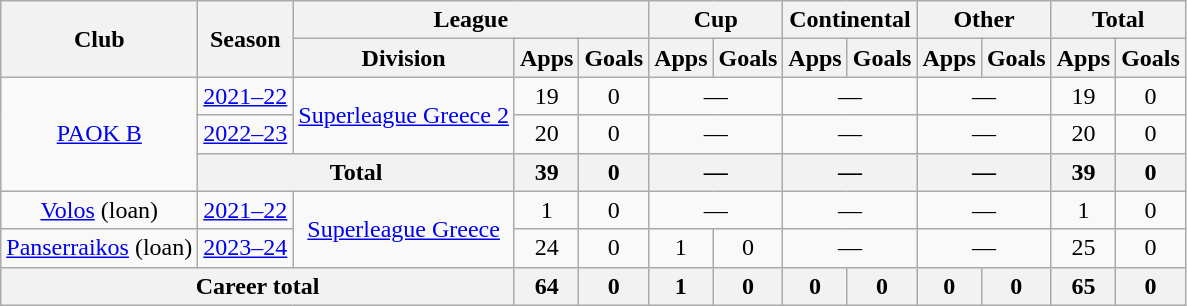<table class="wikitable" style="text-align:center">
<tr>
<th rowspan=2>Club</th>
<th rowspan=2>Season</th>
<th colspan=3>League</th>
<th colspan=2>Cup</th>
<th colspan=2>Continental</th>
<th colspan=2>Other</th>
<th colspan=2>Total</th>
</tr>
<tr>
<th>Division</th>
<th>Apps</th>
<th>Goals</th>
<th>Apps</th>
<th>Goals</th>
<th>Apps</th>
<th>Goals</th>
<th>Apps</th>
<th>Goals</th>
<th>Apps</th>
<th>Goals</th>
</tr>
<tr>
<td rowspan="3"><a href='#'>PAOK B</a></td>
<td><a href='#'>2021–22</a></td>
<td rowspan="2"><a href='#'>Superleague Greece 2</a></td>
<td>19</td>
<td>0</td>
<td colspan="2">—</td>
<td colspan="2">—</td>
<td colspan="2">—</td>
<td>19</td>
<td>0</td>
</tr>
<tr>
<td><a href='#'>2022–23</a></td>
<td>20</td>
<td>0</td>
<td colspan="2">—</td>
<td colspan="2">—</td>
<td colspan="2">—</td>
<td>20</td>
<td>0</td>
</tr>
<tr>
<th colspan="2">Total</th>
<th>39</th>
<th>0</th>
<th colspan="2">—</th>
<th colspan="2">—</th>
<th colspan="2">—</th>
<th>39</th>
<th>0</th>
</tr>
<tr>
<td><a href='#'>Volos</a> (loan)</td>
<td><a href='#'>2021–22</a></td>
<td rowspan="2"><a href='#'>Superleague Greece</a></td>
<td>1</td>
<td>0</td>
<td colspan="2">—</td>
<td colspan="2">—</td>
<td colspan="2">—</td>
<td>1</td>
<td>0</td>
</tr>
<tr>
<td><a href='#'>Panserraikos</a> (loan)</td>
<td><a href='#'>2023–24</a></td>
<td>24</td>
<td>0</td>
<td>1</td>
<td>0</td>
<td colspan="2">—</td>
<td colspan="2">—</td>
<td>25</td>
<td>0</td>
</tr>
<tr>
<th colspan="3">Career total</th>
<th>64</th>
<th>0</th>
<th>1</th>
<th>0</th>
<th>0</th>
<th>0</th>
<th>0</th>
<th>0</th>
<th>65</th>
<th>0</th>
</tr>
</table>
